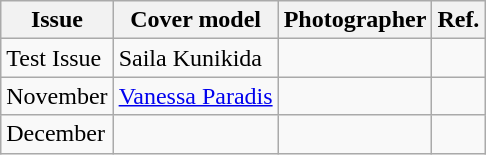<table class="sortable wikitable">
<tr>
<th>Issue</th>
<th>Cover model</th>
<th>Photographer</th>
<th>Ref.</th>
</tr>
<tr>
<td>Test Issue</td>
<td>Saila Kunikida</td>
<td></td>
<td></td>
</tr>
<tr>
<td>November</td>
<td><a href='#'>Vanessa Paradis</a></td>
<td></td>
<td></td>
</tr>
<tr>
<td>December</td>
<td></td>
<td></td>
<td></td>
</tr>
</table>
